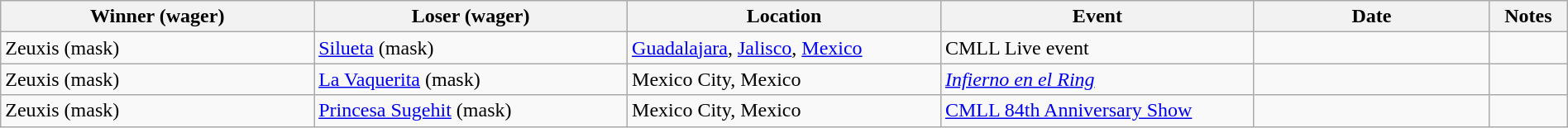<table class="wikitable" width=100%>
<tr>
<th width=20%>Winner (wager)</th>
<th width=20%>Loser (wager)</th>
<th width=20%>Location</th>
<th width=20%>Event</th>
<th width=15%>Date</th>
<th width=5%>Notes</th>
</tr>
<tr>
<td>Zeuxis (mask)</td>
<td><a href='#'>Silueta</a> (mask)</td>
<td><a href='#'>Guadalajara</a>, <a href='#'>Jalisco</a>, <a href='#'>Mexico</a></td>
<td>CMLL Live event</td>
<td></td>
<td></td>
</tr>
<tr>
<td>Zeuxis (mask)</td>
<td><a href='#'>La Vaquerita</a> (mask)</td>
<td>Mexico City, Mexico</td>
<td><em><a href='#'>Infierno en el Ring</a></em></td>
<td></td>
<td></td>
</tr>
<tr>
<td>Zeuxis (mask)</td>
<td><a href='#'>Princesa Sugehit</a> (mask)</td>
<td>Mexico City, Mexico</td>
<td><a href='#'>CMLL 84th Anniversary Show</a></td>
<td></td>
<td></td>
</tr>
</table>
